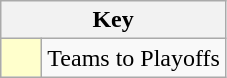<table class="wikitable" style="text-align: center;">
<tr>
<th colspan=2>Key</th>
</tr>
<tr>
<td style="background:#ffffcc; width:20px;"></td>
<td align=left>Teams to Playoffs</td>
</tr>
</table>
